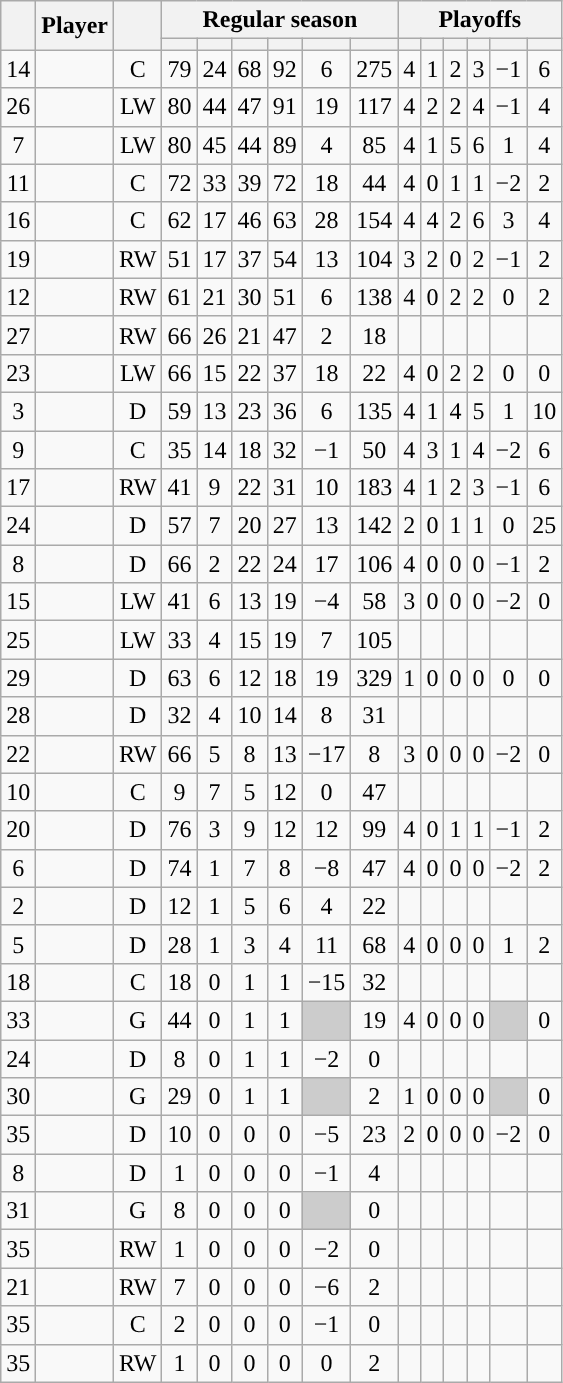<table class="wikitable sortable plainrowheaders" style="text-align:center;">
<tr>
<th scope="col" data-sort-type="number" rowspan="2"></th>
<th scope="col" rowspan="2">Player</th>
<th scope="col" rowspan="2"></th>
<th scope=colgroup colspan=6>Regular season</th>
<th scope=colgroup colspan=6>Playoffs</th>
</tr>
<tr>
<th scope="col" data-sort-type="number"></th>
<th scope="col" data-sort-type="number"></th>
<th scope="col" data-sort-type="number"></th>
<th scope="col" data-sort-type="number"></th>
<th scope="col" data-sort-type="number"></th>
<th scope="col" data-sort-type="number"></th>
<th scope="col" data-sort-type="number"></th>
<th scope="col" data-sort-type="number"></th>
<th scope="col" data-sort-type="number"></th>
<th scope="col" data-sort-type="number"></th>
<th scope="col" data-sort-type="number"></th>
<th scope="col" data-sort-type="number"></th>
</tr>
<tr>
<td scope="row">14</td>
<td align="left"></td>
<td>C</td>
<td>79</td>
<td>24</td>
<td>68</td>
<td>92</td>
<td>6</td>
<td>275</td>
<td>4</td>
<td>1</td>
<td>2</td>
<td>3</td>
<td>−1</td>
<td>6</td>
</tr>
<tr>
<td scope="row">26</td>
<td align="left"></td>
<td>LW</td>
<td>80</td>
<td>44</td>
<td>47</td>
<td>91</td>
<td>19</td>
<td>117</td>
<td>4</td>
<td>2</td>
<td>2</td>
<td>4</td>
<td>−1</td>
<td>4</td>
</tr>
<tr>
<td scope="row">7</td>
<td align="left"></td>
<td>LW</td>
<td>80</td>
<td>45</td>
<td>44</td>
<td>89</td>
<td>4</td>
<td>85</td>
<td>4</td>
<td>1</td>
<td>5</td>
<td>6</td>
<td>1</td>
<td>4</td>
</tr>
<tr>
<td scope="row">11</td>
<td align="left"></td>
<td>C</td>
<td>72</td>
<td>33</td>
<td>39</td>
<td>72</td>
<td>18</td>
<td>44</td>
<td>4</td>
<td>0</td>
<td>1</td>
<td>1</td>
<td>−2</td>
<td>2</td>
</tr>
<tr>
<td scope="row">16</td>
<td align="left"></td>
<td>C</td>
<td>62</td>
<td>17</td>
<td>46</td>
<td>63</td>
<td>28</td>
<td>154</td>
<td>4</td>
<td>4</td>
<td>2</td>
<td>6</td>
<td>3</td>
<td>4</td>
</tr>
<tr>
<td scope="row">19</td>
<td align="left"></td>
<td>RW</td>
<td>51</td>
<td>17</td>
<td>37</td>
<td>54</td>
<td>13</td>
<td>104</td>
<td>3</td>
<td>2</td>
<td>0</td>
<td>2</td>
<td>−1</td>
<td>2</td>
</tr>
<tr>
<td scope="row">12</td>
<td align="left"></td>
<td>RW</td>
<td>61</td>
<td>21</td>
<td>30</td>
<td>51</td>
<td>6</td>
<td>138</td>
<td>4</td>
<td>0</td>
<td>2</td>
<td>2</td>
<td>0</td>
<td>2</td>
</tr>
<tr>
<td scope="row">27</td>
<td align="left"></td>
<td>RW</td>
<td>66</td>
<td>26</td>
<td>21</td>
<td>47</td>
<td>2</td>
<td>18</td>
<td></td>
<td></td>
<td></td>
<td></td>
<td></td>
<td></td>
</tr>
<tr>
<td scope="row">23</td>
<td align="left"></td>
<td>LW</td>
<td>66</td>
<td>15</td>
<td>22</td>
<td>37</td>
<td>18</td>
<td>22</td>
<td>4</td>
<td>0</td>
<td>2</td>
<td>2</td>
<td>0</td>
<td>0</td>
</tr>
<tr>
<td scope="row">3</td>
<td align="left"></td>
<td>D</td>
<td>59</td>
<td>13</td>
<td>23</td>
<td>36</td>
<td>6</td>
<td>135</td>
<td>4</td>
<td>1</td>
<td>4</td>
<td>5</td>
<td>1</td>
<td>10</td>
</tr>
<tr>
<td scope="row">9</td>
<td align="left"></td>
<td>C</td>
<td>35</td>
<td>14</td>
<td>18</td>
<td>32</td>
<td>−1</td>
<td>50</td>
<td>4</td>
<td>3</td>
<td>1</td>
<td>4</td>
<td>−2</td>
<td>6</td>
</tr>
<tr>
<td scope="row">17</td>
<td align="left"></td>
<td>RW</td>
<td>41</td>
<td>9</td>
<td>22</td>
<td>31</td>
<td>10</td>
<td>183</td>
<td>4</td>
<td>1</td>
<td>2</td>
<td>3</td>
<td>−1</td>
<td>6</td>
</tr>
<tr>
<td scope="row">24</td>
<td align="left"></td>
<td>D</td>
<td>57</td>
<td>7</td>
<td>20</td>
<td>27</td>
<td>13</td>
<td>142</td>
<td>2</td>
<td>0</td>
<td>1</td>
<td>1</td>
<td>0</td>
<td>25</td>
</tr>
<tr>
<td scope="row">8</td>
<td align="left"></td>
<td>D</td>
<td>66</td>
<td>2</td>
<td>22</td>
<td>24</td>
<td>17</td>
<td>106</td>
<td>4</td>
<td>0</td>
<td>0</td>
<td>0</td>
<td>−1</td>
<td>2</td>
</tr>
<tr>
<td scope="row">15</td>
<td align="left"></td>
<td>LW</td>
<td>41</td>
<td>6</td>
<td>13</td>
<td>19</td>
<td>−4</td>
<td>58</td>
<td>3</td>
<td>0</td>
<td>0</td>
<td>0</td>
<td>−2</td>
<td>0</td>
</tr>
<tr>
<td scope="row">25</td>
<td align="left"></td>
<td>LW</td>
<td>33</td>
<td>4</td>
<td>15</td>
<td>19</td>
<td>7</td>
<td>105</td>
<td></td>
<td></td>
<td></td>
<td></td>
<td></td>
<td></td>
</tr>
<tr>
<td scope="row">29</td>
<td align="left"></td>
<td>D</td>
<td>63</td>
<td>6</td>
<td>12</td>
<td>18</td>
<td>19</td>
<td>329</td>
<td>1</td>
<td>0</td>
<td>0</td>
<td>0</td>
<td>0</td>
<td>0</td>
</tr>
<tr>
<td scope="row">28</td>
<td align="left"></td>
<td>D</td>
<td>32</td>
<td>4</td>
<td>10</td>
<td>14</td>
<td>8</td>
<td>31</td>
<td></td>
<td></td>
<td></td>
<td></td>
<td></td>
<td></td>
</tr>
<tr>
<td scope="row">22</td>
<td align="left"></td>
<td>RW</td>
<td>66</td>
<td>5</td>
<td>8</td>
<td>13</td>
<td>−17</td>
<td>8</td>
<td>3</td>
<td>0</td>
<td>0</td>
<td>0</td>
<td>−2</td>
<td>0</td>
</tr>
<tr>
<td scope="row">10</td>
<td align="left"></td>
<td>C</td>
<td>9</td>
<td>7</td>
<td>5</td>
<td>12</td>
<td>0</td>
<td>47</td>
<td></td>
<td></td>
<td></td>
<td></td>
<td></td>
<td></td>
</tr>
<tr>
<td scope="row">20</td>
<td align="left"></td>
<td>D</td>
<td>76</td>
<td>3</td>
<td>9</td>
<td>12</td>
<td>12</td>
<td>99</td>
<td>4</td>
<td>0</td>
<td>1</td>
<td>1</td>
<td>−1</td>
<td>2</td>
</tr>
<tr>
<td scope="row">6</td>
<td align="left"></td>
<td>D</td>
<td>74</td>
<td>1</td>
<td>7</td>
<td>8</td>
<td>−8</td>
<td>47</td>
<td>4</td>
<td>0</td>
<td>0</td>
<td>0</td>
<td>−2</td>
<td>2</td>
</tr>
<tr>
<td scope="row">2</td>
<td align="left"></td>
<td>D</td>
<td>12</td>
<td>1</td>
<td>5</td>
<td>6</td>
<td>4</td>
<td>22</td>
<td></td>
<td></td>
<td></td>
<td></td>
<td></td>
<td></td>
</tr>
<tr>
<td scope="row">5</td>
<td align="left"></td>
<td>D</td>
<td>28</td>
<td>1</td>
<td>3</td>
<td>4</td>
<td>11</td>
<td>68</td>
<td>4</td>
<td>0</td>
<td>0</td>
<td>0</td>
<td>1</td>
<td>2</td>
</tr>
<tr>
<td scope="row">18</td>
<td align="left"></td>
<td>C</td>
<td>18</td>
<td>0</td>
<td>1</td>
<td>1</td>
<td>−15</td>
<td>32</td>
<td></td>
<td></td>
<td></td>
<td></td>
<td></td>
<td></td>
</tr>
<tr>
<td scope="row">33</td>
<td align="left"></td>
<td>G</td>
<td>44</td>
<td>0</td>
<td>1</td>
<td>1</td>
<td style="background:#ccc"></td>
<td>19</td>
<td>4</td>
<td>0</td>
<td>0</td>
<td>0</td>
<td style="background:#ccc"></td>
<td>0</td>
</tr>
<tr>
<td scope="row">24</td>
<td align="left"></td>
<td>D</td>
<td>8</td>
<td>0</td>
<td>1</td>
<td>1</td>
<td>−2</td>
<td>0</td>
<td></td>
<td></td>
<td></td>
<td></td>
<td></td>
<td></td>
</tr>
<tr>
<td scope="row">30</td>
<td align="left"></td>
<td>G</td>
<td>29</td>
<td>0</td>
<td>1</td>
<td>1</td>
<td style="background:#ccc"></td>
<td>2</td>
<td>1</td>
<td>0</td>
<td>0</td>
<td>0</td>
<td style="background:#ccc"></td>
<td>0</td>
</tr>
<tr>
<td scope="row">35</td>
<td align="left"></td>
<td>D</td>
<td>10</td>
<td>0</td>
<td>0</td>
<td>0</td>
<td>−5</td>
<td>23</td>
<td>2</td>
<td>0</td>
<td>0</td>
<td>0</td>
<td>−2</td>
<td>0</td>
</tr>
<tr>
<td scope="row">8</td>
<td align="left"></td>
<td>D</td>
<td>1</td>
<td>0</td>
<td>0</td>
<td>0</td>
<td>−1</td>
<td>4</td>
<td></td>
<td></td>
<td></td>
<td></td>
<td></td>
<td></td>
</tr>
<tr>
<td scope="row">31</td>
<td align="left"></td>
<td>G</td>
<td>8</td>
<td>0</td>
<td>0</td>
<td>0</td>
<td style="background:#ccc"></td>
<td>0</td>
<td></td>
<td></td>
<td></td>
<td></td>
<td></td>
<td></td>
</tr>
<tr>
<td scope="row">35</td>
<td align="left"></td>
<td>RW</td>
<td>1</td>
<td>0</td>
<td>0</td>
<td>0</td>
<td>−2</td>
<td>0</td>
<td></td>
<td></td>
<td></td>
<td></td>
<td></td>
<td></td>
</tr>
<tr>
<td scope="row">21</td>
<td align="left"></td>
<td>RW</td>
<td>7</td>
<td>0</td>
<td>0</td>
<td>0</td>
<td>−6</td>
<td>2</td>
<td></td>
<td></td>
<td></td>
<td></td>
<td></td>
<td></td>
</tr>
<tr>
<td scope="row">35</td>
<td align="left"></td>
<td>C</td>
<td>2</td>
<td>0</td>
<td>0</td>
<td>0</td>
<td>−1</td>
<td>0</td>
<td></td>
<td></td>
<td></td>
<td></td>
<td></td>
<td></td>
</tr>
<tr>
<td scope="row">35</td>
<td align="left"></td>
<td>RW</td>
<td>1</td>
<td>0</td>
<td>0</td>
<td>0</td>
<td>0</td>
<td>2</td>
<td></td>
<td></td>
<td></td>
<td></td>
<td></td>
<td></td>
</tr>
</table>
